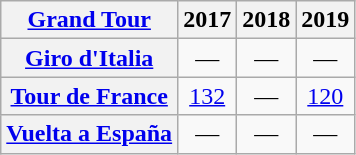<table class="wikitable plainrowheaders">
<tr>
<th scope="col"><a href='#'>Grand Tour</a></th>
<th scope="col">2017</th>
<th scope="col">2018</th>
<th scope="col">2019</th>
</tr>
<tr style="text-align:center;">
<th scope="row"> <a href='#'>Giro d'Italia</a></th>
<td>—</td>
<td>—</td>
<td>—</td>
</tr>
<tr style="text-align:center;">
<th scope="row"> <a href='#'>Tour de France</a></th>
<td><a href='#'>132</a></td>
<td>—</td>
<td><a href='#'>120</a></td>
</tr>
<tr style="text-align:center;">
<th scope="row"> <a href='#'>Vuelta a España</a></th>
<td>—</td>
<td>—</td>
<td>—</td>
</tr>
</table>
